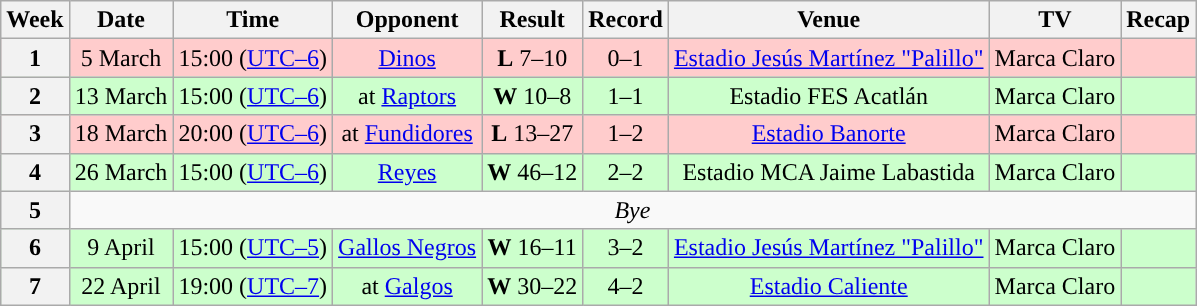<table class="wikitable" style="text-align:center">
<tr>
<th>Week</th>
<th>Date</th>
<th>Time</th>
<th>Opponent</th>
<th>Result</th>
<th>Record</th>
<th>Venue</th>
<th>TV</th>
<th>Recap</th>
</tr>
<tr style="background:#fcc">
<th>1</th>
<td>5 March</td>
<td>15:00 (<a href='#'>UTC–6</a>)</td>
<td><a href='#'>Dinos</a></td>
<td><strong>L</strong> 7–10</td>
<td>0–1</td>
<td><a href='#'>Estadio Jesús Martínez "Palillo"</a></td>
<td>Marca Claro</td>
<td></td>
</tr>
<tr style="background:#cfc">
<th>2</th>
<td>13 March</td>
<td>15:00 (<a href='#'>UTC–6</a>)</td>
<td>at <a href='#'>Raptors</a></td>
<td><strong>W</strong> 10–8</td>
<td>1–1</td>
<td>Estadio FES Acatlán</td>
<td>Marca Claro</td>
<td></td>
</tr>
<tr style="background:#fcc">
<th>3</th>
<td>18 March</td>
<td>20:00 (<a href='#'>UTC–6</a>)</td>
<td>at <a href='#'>Fundidores</a></td>
<td><strong>L</strong> 13–27</td>
<td>1–2</td>
<td><a href='#'>Estadio Banorte</a></td>
<td>Marca Claro</td>
<td></td>
</tr>
<tr style="background:#cfc">
<th>4</th>
<td>26 March</td>
<td>15:00 (<a href='#'>UTC–6</a>)</td>
<td><a href='#'>Reyes</a></td>
<td><strong>W</strong> 46–12</td>
<td>2–2</td>
<td>Estadio MCA Jaime Labastida</td>
<td>Marca Claro</td>
<td></td>
</tr>
<tr>
<th>5</th>
<td colspan=8><em>Bye</em></td>
</tr>
<tr style="background:#cfc">
<th>6</th>
<td>9 April</td>
<td>15:00 (<a href='#'>UTC–5</a>)</td>
<td><a href='#'>Gallos Negros</a></td>
<td><strong>W</strong> 16–11</td>
<td>3–2</td>
<td><a href='#'>Estadio Jesús Martínez "Palillo"</a></td>
<td>Marca Claro</td>
<td></td>
</tr>
<tr style="background:#cfc">
<th>7</th>
<td>22 April</td>
<td>19:00 (<a href='#'>UTC–7</a>)</td>
<td>at <a href='#'>Galgos</a></td>
<td><strong>W</strong> 30–22</td>
<td>4–2</td>
<td><a href='#'>Estadio Caliente</a></td>
<td>Marca Claro</td>
<td></td>
</tr>
</table>
